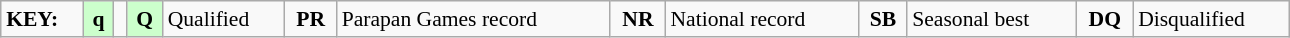<table class="wikitable" style="margin:0.5em auto; font-size:90%;position:relative;" width=68%>
<tr>
<td><strong>KEY:</strong></td>
<td bgcolor=ccffcc align=center><strong>q</strong></td>
<td></td>
<td bgcolor=ccffcc align=center><strong>Q</strong></td>
<td>Qualified</td>
<td align=center><strong>PR</strong></td>
<td>Parapan Games record</td>
<td align=center><strong>NR</strong></td>
<td>National record</td>
<td align=center><strong>SB</strong></td>
<td>Seasonal best</td>
<td align=center><strong>DQ</strong></td>
<td>Disqualified</td>
</tr>
</table>
